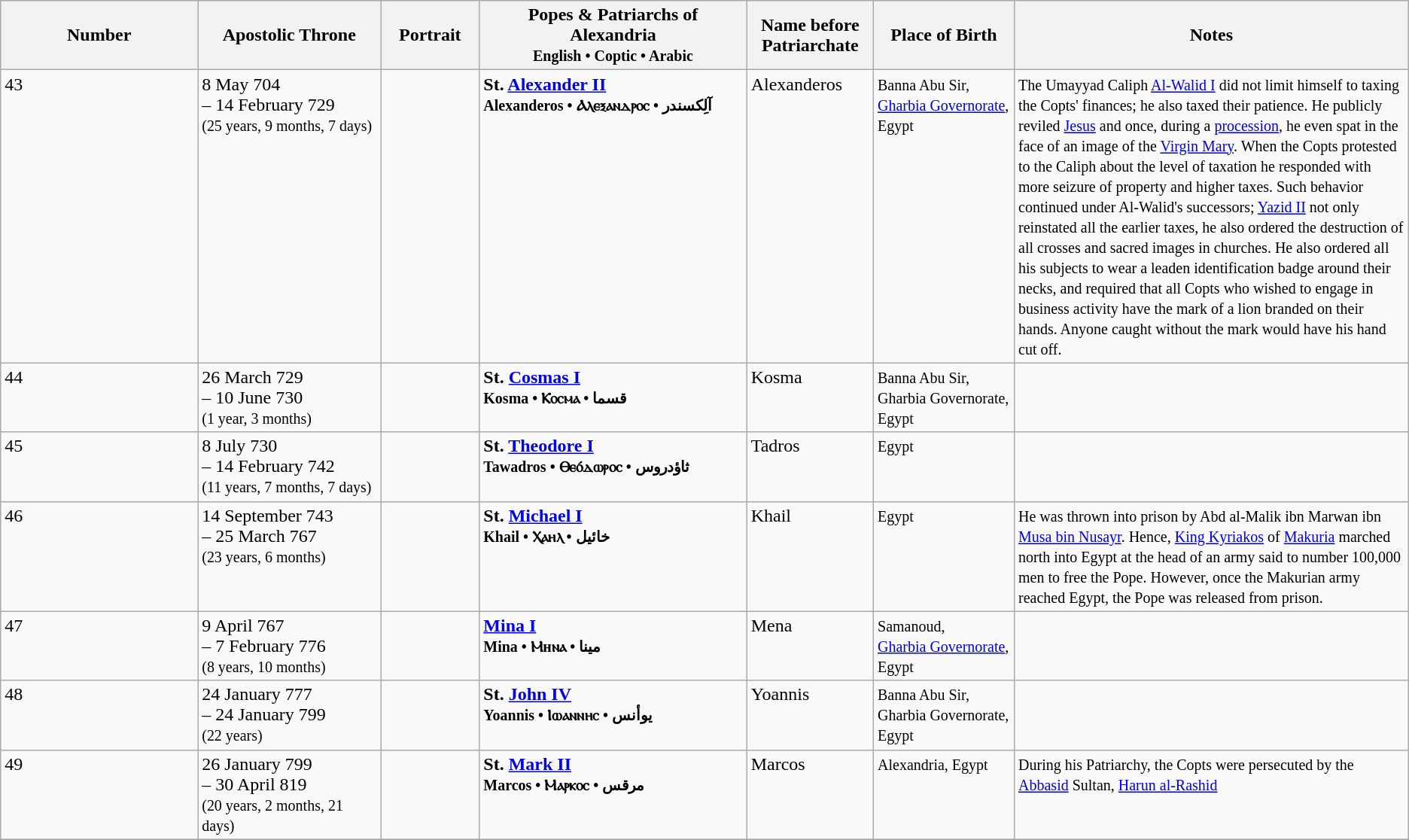<table class="wikitable">
<tr>
<th>Number</th>
<th style="width:13%;">Apostolic Throne</th>
<th style="width:7%;">Portrait</th>
<th style="width:19%;">Popes & Patriarchs of Alexandria<br><small>English • Coptic • Arabic</small></th>
<th style="width:9%;">Name before Patriarchate</th>
<th style="width:10%;">Place of Birth</th>
<th style="width:28%;">Notes</th>
</tr>
<tr valign="top">
<td>43</td>
<td>8 May 704<br>– 14 February 729<br><small>(25 years, 9 months, 7 days)</small></td>
<td></td>
<td><strong>St. <a href='#'>Alexander II</a></strong><br><small><strong>Alexanderos • Ⲁⲗⲉⲝⲁⲛⲇⲣⲟⲥ • آلِكسندر</strong></small></td>
<td>Alexanderos</td>
<td><small>Banna Abu Sir, <a href='#'>Gharbia Governorate</a>, Egypt</small></td>
<td><small>The Umayyad Caliph <a href='#'>Al-Walid I</a> did not limit himself to taxing the Copts' finances; he also taxed their patience. He publicly reviled <a href='#'>Jesus</a> and once, during a <a href='#'>procession</a>, he even spat in the face of an image of the <a href='#'>Virgin Mary</a>. When the Copts protested to the Caliph about the level of taxation he responded with more seizure of property and higher taxes. Such behavior continued under Al-Walid's successors; <a href='#'>Yazid II</a> not only reinstated all the earlier taxes, he also ordered the destruction of all crosses and sacred images in churches. He also ordered all his subjects to wear a leaden identification badge around their necks, and required that all Copts who wished to engage in business activity have the mark of a lion branded on their hands. Anyone caught without the mark would have his hand cut off.</small></td>
</tr>
<tr valign="top">
<td>44</td>
<td>26 March 729<br>– 10 June 730<br><small>(1 year, 3 months)</small></td>
<td></td>
<td><strong>St. <a href='#'>Cosmas I</a></strong><br><small><strong>Kosma • Ⲕⲟⲥⲙⲁ • قسما</strong></small></td>
<td>Kosma</td>
<td><small>Banna Abu Sir,<br> Gharbia Governorate, Egypt</small></td>
<td><small></small></td>
</tr>
<tr valign="top">
<td>45</td>
<td>8 July 730<br>– 14 February 742<br><small>(11 years, 7 months, 7 days)</small></td>
<td></td>
<td><strong>St. <a href='#'>Theodore I</a></strong><br><small><strong>Tawadros • Ⲑⲉⲟ́ⲇⲱⲣⲟⲥ • ثاؤدروس</strong></small></td>
<td>Tadros</td>
<td><small>Egypt</small></td>
<td><small></small></td>
</tr>
<tr valign="top">
<td>46</td>
<td>14 September 743<br>– 25 March 767<br><small>(23 years, 6 months)</small></td>
<td></td>
<td><strong>St. <a href='#'>Michael I</a></strong><br><small><strong>Khail • Ⲭⲁⲏⲗ • خائيل</strong></small></td>
<td>Khail</td>
<td><small>Egypt</small></td>
<td><small>He was thrown into prison by Abd al-Malik ibn Marwan ibn <a href='#'>Musa bin Nusayr</a>. Hence, <a href='#'>King Kyriakos</a> of <a href='#'>Makuria</a> marched north into Egypt at the head of an army said to number 100,000 men to free the Pope. However, once the Makurian army reached Egypt, the Pope was released from prison. </small></td>
</tr>
<tr valign="top">
<td>47</td>
<td>9 April 767<br>– 7 February 776<br><small>(8 years, 10 months)</small></td>
<td></td>
<td><strong><a href='#'>Mina I</a></strong><br><small><strong>Mina • Ⲙнⲛⲁ • مينا</strong><br></small></td>
<td>Mena</td>
<td><small>Samanoud,<br> <a href='#'>Gharbia Governorate</a>, Egypt</small></td>
<td><small></small></td>
</tr>
<tr valign="top">
<td>48</td>
<td>24 January 777<br>– 24 January 799<br><small>(22 years)</small></td>
<td></td>
<td><strong>St. <a href='#'>John IV</a></strong><br><small><strong>Yoannis • Ⲓⲱⲁⲛⲛⲏⲥ • يوأنس</strong></small></td>
<td>Yoannis</td>
<td><small>Banna Abu Sir,<br> Gharbia Governorate, Egypt</small></td>
<td><small></small></td>
</tr>
<tr valign="top">
<td>49</td>
<td>26 January 799<br>– 30 April 819<br><small>(20 years, 2 months, 21 days)</small></td>
<td></td>
<td><strong>St. <a href='#'>Mark II</a></strong><br><small><strong>Marcos • Ⲙⲁⲣⲕⲟⲥ • مرقس</strong></small></td>
<td>Marcos</td>
<td><small>Alexandria, Egypt</small></td>
<td><small>During his Patriarchy, the Copts were persecuted by the <a href='#'>Abbasid</a> Sultan, <a href='#'>Harun al-Rashid</a></small></td>
</tr>
<tr valign="top">
</tr>
</table>
